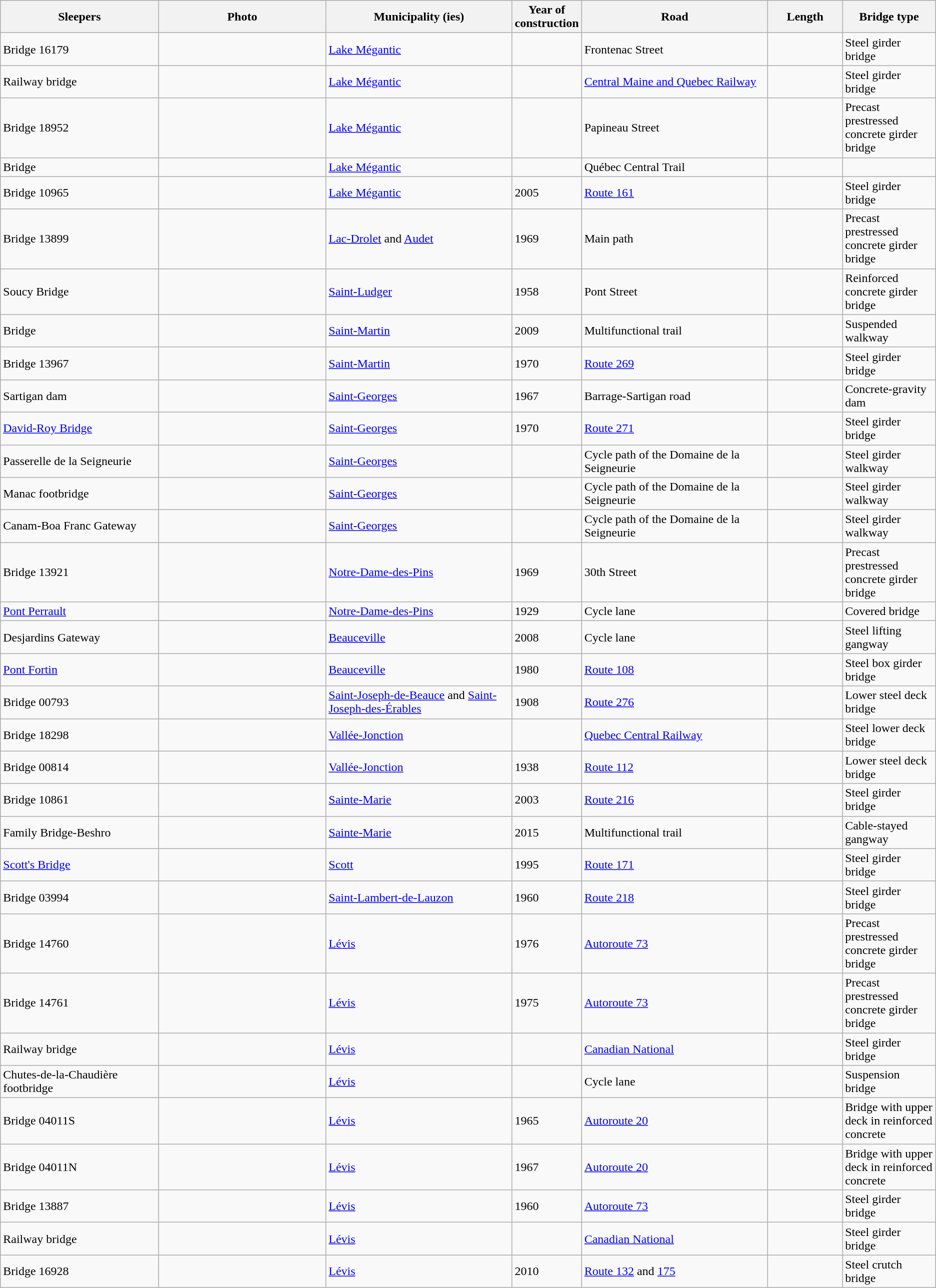<table class = wikitable>
<tr>
<th width = "17%">Sleepers</th>
<th width = "18%">Photo</th>
<th width = "20%">Municipality (ies)</th>
<th width = "7%">Year of construction</th>
<th width = "20%">Road</th>
<th width = "8%">Length</th>
<th width = "10%">Bridge type</th>
</tr>
<tr>
<td>Bridge 16179</td>
<td></td>
<td><a href='#'>Lake Mégantic</a></td>
<td></td>
<td>Frontenac Street</td>
<td></td>
<td>Steel girder bridge</td>
</tr>
<tr>
<td>Railway bridge</td>
<td></td>
<td><a href='#'>Lake Mégantic</a></td>
<td></td>
<td><a href='#'>Central Maine and Quebec Railway</a></td>
<td></td>
<td>Steel girder bridge</td>
</tr>
<tr>
<td>Bridge 18952</td>
<td></td>
<td><a href='#'>Lake Mégantic</a></td>
<td></td>
<td>Papineau Street</td>
<td></td>
<td>Precast prestressed concrete girder bridge</td>
</tr>
<tr>
<td>Bridge</td>
<td></td>
<td><a href='#'>Lake Mégantic</a></td>
<td></td>
<td>Québec Central Trail</td>
<td></td>
<td></td>
</tr>
<tr>
<td>Bridge 10965</td>
<td></td>
<td><a href='#'>Lake Mégantic</a></td>
<td>2005 </td>
<td> <a href='#'>Route 161</a></td>
<td></td>
<td>Steel girder bridge</td>
</tr>
<tr>
<td>Bridge 13899</td>
<td></td>
<td><a href='#'>Lac-Drolet</a> and <a href='#'>Audet</a></td>
<td>1969 </td>
<td>Main path</td>
<td></td>
<td>Precast prestressed concrete girder bridge</td>
</tr>
<tr>
<td>Soucy Bridge</td>
<td></td>
<td><a href='#'>Saint-Ludger</a></td>
<td>1958 </td>
<td>Pont Street</td>
<td></td>
<td>Reinforced concrete girder bridge</td>
</tr>
<tr>
<td>Bridge</td>
<td></td>
<td><a href='#'>Saint-Martin</a></td>
<td>2009</td>
<td>Multifunctional trail</td>
<td></td>
<td>Suspended walkway</td>
</tr>
<tr>
<td>Bridge 13967</td>
<td></td>
<td><a href='#'>Saint-Martin</a></td>
<td>1970 </td>
<td> <a href='#'>Route 269</a></td>
<td></td>
<td>Steel girder bridge</td>
</tr>
<tr>
<td>Sartigan dam</td>
<td></td>
<td><a href='#'>Saint-Georges</a></td>
<td>1967</td>
<td>Barrage-Sartigan road</td>
<td></td>
<td>Concrete-gravity dam</td>
</tr>
<tr>
<td><a href='#'>David-Roy Bridge</a></td>
<td></td>
<td><a href='#'>Saint-Georges</a></td>
<td>1970 </td>
<td> <a href='#'>Route 271</a></td>
<td></td>
<td>Steel girder bridge</td>
</tr>
<tr>
<td>Passerelle de la Seigneurie</td>
<td></td>
<td><a href='#'>Saint-Georges</a></td>
<td></td>
<td>Cycle path of the Domaine de la Seigneurie</td>
<td></td>
<td>Steel girder walkway</td>
</tr>
<tr>
<td>Manac footbridge</td>
<td></td>
<td><a href='#'>Saint-Georges</a></td>
<td></td>
<td>Cycle path of the Domaine de la Seigneurie</td>
<td></td>
<td>Steel girder walkway</td>
</tr>
<tr>
<td>Canam-Boa Franc Gateway</td>
<td></td>
<td><a href='#'>Saint-Georges</a></td>
<td></td>
<td>Cycle path of the Domaine de la Seigneurie</td>
<td></td>
<td>Steel girder walkway</td>
</tr>
<tr>
<td>Bridge 13921</td>
<td></td>
<td><a href='#'>Notre-Dame-des-Pins</a></td>
<td>1969 </td>
<td>30th Street</td>
<td></td>
<td>Precast prestressed concrete girder bridge</td>
</tr>
<tr>
<td><a href='#'>Pont Perrault</a></td>
<td></td>
<td><a href='#'>Notre-Dame-des-Pins</a></td>
<td>1929</td>
<td>Cycle lane</td>
<td></td>
<td>Covered bridge</td>
</tr>
<tr>
<td>Desjardins Gateway</td>
<td></td>
<td><a href='#'>Beauceville</a></td>
<td>2008</td>
<td>Cycle lane</td>
<td></td>
<td>Steel lifting gangway</td>
</tr>
<tr>
<td><a href='#'>Pont Fortin</a></td>
<td></td>
<td><a href='#'>Beauceville</a></td>
<td>1980 </td>
<td> <a href='#'>Route 108</a></td>
<td></td>
<td>Steel box girder bridge</td>
</tr>
<tr>
<td>Bridge 00793</td>
<td></td>
<td><a href='#'>Saint-Joseph-de-Beauce</a> and <a href='#'>Saint-Joseph-des-Érables</a></td>
<td>1908 </td>
<td> <a href='#'>Route 276</a></td>
<td></td>
<td>Lower steel deck bridge</td>
</tr>
<tr>
<td>Bridge 18298</td>
<td></td>
<td><a href='#'>Vallée-Jonction</a></td>
<td></td>
<td><a href='#'>Quebec Central Railway</a></td>
<td></td>
<td>Steel lower deck bridge</td>
</tr>
<tr>
<td>Bridge 00814</td>
<td></td>
<td><a href='#'>Vallée-Jonction</a></td>
<td>1938 </td>
<td> <a href='#'>Route 112</a></td>
<td></td>
<td>Lower steel deck bridge</td>
</tr>
<tr>
<td>Bridge 10861</td>
<td></td>
<td><a href='#'>Sainte-Marie</a></td>
<td>2003 </td>
<td> <a href='#'>Route 216</a></td>
<td></td>
<td>Steel girder bridge</td>
</tr>
<tr>
<td>Family Bridge-Beshro</td>
<td></td>
<td><a href='#'> Sainte-Marie</a></td>
<td>2015 </td>
<td>Multifunctional trail</td>
<td></td>
<td>Cable-stayed gangway</td>
</tr>
<tr>
<td><a href='#'>Scott's Bridge</a></td>
<td></td>
<td><a href='#'> Scott</a></td>
<td>1995 </td>
<td> <a href='#'>Route 171</a></td>
<td></td>
<td>Steel girder bridge</td>
</tr>
<tr>
<td>Bridge 03994</td>
<td></td>
<td><a href='#'>Saint-Lambert-de-Lauzon</a></td>
<td>1960 </td>
<td> <a href='#'>Route 218</a></td>
<td></td>
<td>Steel girder bridge</td>
</tr>
<tr>
<td>Bridge 14760</td>
<td></td>
<td><a href='#'>Lévis</a></td>
<td>1976 </td>
<td> <a href='#'>Autoroute 73</a></td>
<td> </td>
<td>Precast prestressed concrete girder bridge</td>
</tr>
<tr>
<td>Bridge 14761</td>
<td></td>
<td><a href='#'>Lévis</a></td>
<td>1975 </td>
<td> <a href='#'>Autoroute 73</a></td>
<td></td>
<td>Precast prestressed concrete girder bridge</td>
</tr>
<tr>
<td>Railway bridge</td>
<td></td>
<td><a href='#'>Lévis</a></td>
<td></td>
<td><a href='#'>Canadian National</a></td>
<td></td>
<td>Steel girder bridge</td>
</tr>
<tr>
<td>Chutes-de-la-Chaudière footbridge</td>
<td></td>
<td><a href='#'>Lévis</a></td>
<td></td>
<td>Cycle lane</td>
<td></td>
<td>Suspension bridge</td>
</tr>
<tr>
<td>Bridge 04011S</td>
<td></td>
<td><a href='#'>Lévis</a></td>
<td>1965 </td>
<td> <a href='#'>Autoroute 20</a></td>
<td></td>
<td>Bridge with upper deck in reinforced concrete</td>
</tr>
<tr>
<td>Bridge 04011N</td>
<td></td>
<td><a href='#'>Lévis</a></td>
<td>1967 </td>
<td> <a href='#'>Autoroute 20</a></td>
<td> </td>
<td>Bridge with upper deck in reinforced concrete</td>
</tr>
<tr>
<td>Bridge 13887</td>
<td></td>
<td><a href='#'>Lévis</a></td>
<td>1960 </td>
<td> <a href='#'>Autoroute 73</a></td>
<td> </td>
<td>Steel girder bridge </td>
</tr>
<tr>
<td>Railway bridge</td>
<td></td>
<td><a href='#'>Lévis</a></td>
<td></td>
<td><a href='#'>Canadian National</a></td>
<td></td>
<td>Steel girder bridge</td>
</tr>
<tr>
<td>Bridge 16928</td>
<td></td>
<td><a href='#'>Lévis</a></td>
<td>2010 </td>
<td>  <a href='#'>Route 132</a> and <a href='#'>175</a></td>
<td></td>
<td>Steel crutch bridge</td>
</tr>
</table>
